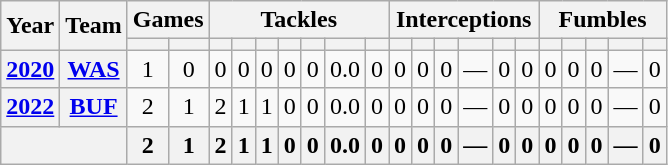<table class="wikitable" style="text-align: center;">
<tr>
<th rowspan="2">Year</th>
<th rowspan="2">Team</th>
<th colspan="2">Games</th>
<th colspan="7">Tackles</th>
<th colspan="6">Interceptions</th>
<th colspan="5">Fumbles</th>
</tr>
<tr>
<th></th>
<th></th>
<th></th>
<th></th>
<th></th>
<th></th>
<th></th>
<th></th>
<th></th>
<th></th>
<th></th>
<th></th>
<th></th>
<th></th>
<th></th>
<th></th>
<th></th>
<th></th>
<th></th>
<th></th>
</tr>
<tr>
<th><a href='#'>2020</a></th>
<th><a href='#'>WAS</a></th>
<td>1</td>
<td>0</td>
<td>0</td>
<td>0</td>
<td>0</td>
<td>0</td>
<td>0</td>
<td>0.0</td>
<td>0</td>
<td>0</td>
<td>0</td>
<td>0</td>
<td>—</td>
<td>0</td>
<td>0</td>
<td>0</td>
<td>0</td>
<td>0</td>
<td>—</td>
<td>0</td>
</tr>
<tr>
<th><a href='#'>2022</a></th>
<th><a href='#'>BUF</a></th>
<td>2</td>
<td>1</td>
<td>2</td>
<td>1</td>
<td>1</td>
<td>0</td>
<td>0</td>
<td>0.0</td>
<td>0</td>
<td>0</td>
<td>0</td>
<td>0</td>
<td>—</td>
<td>0</td>
<td>0</td>
<td>0</td>
<td>0</td>
<td>0</td>
<td>—</td>
<td>0</td>
</tr>
<tr>
<th colspan="2"></th>
<th>2</th>
<th>1</th>
<th>2</th>
<th>1</th>
<th>1</th>
<th>0</th>
<th>0</th>
<th>0.0</th>
<th>0</th>
<th>0</th>
<th>0</th>
<th>0</th>
<th>—</th>
<th>0</th>
<th>0</th>
<th>0</th>
<th>0</th>
<th>0</th>
<th>—</th>
<th>0</th>
</tr>
</table>
